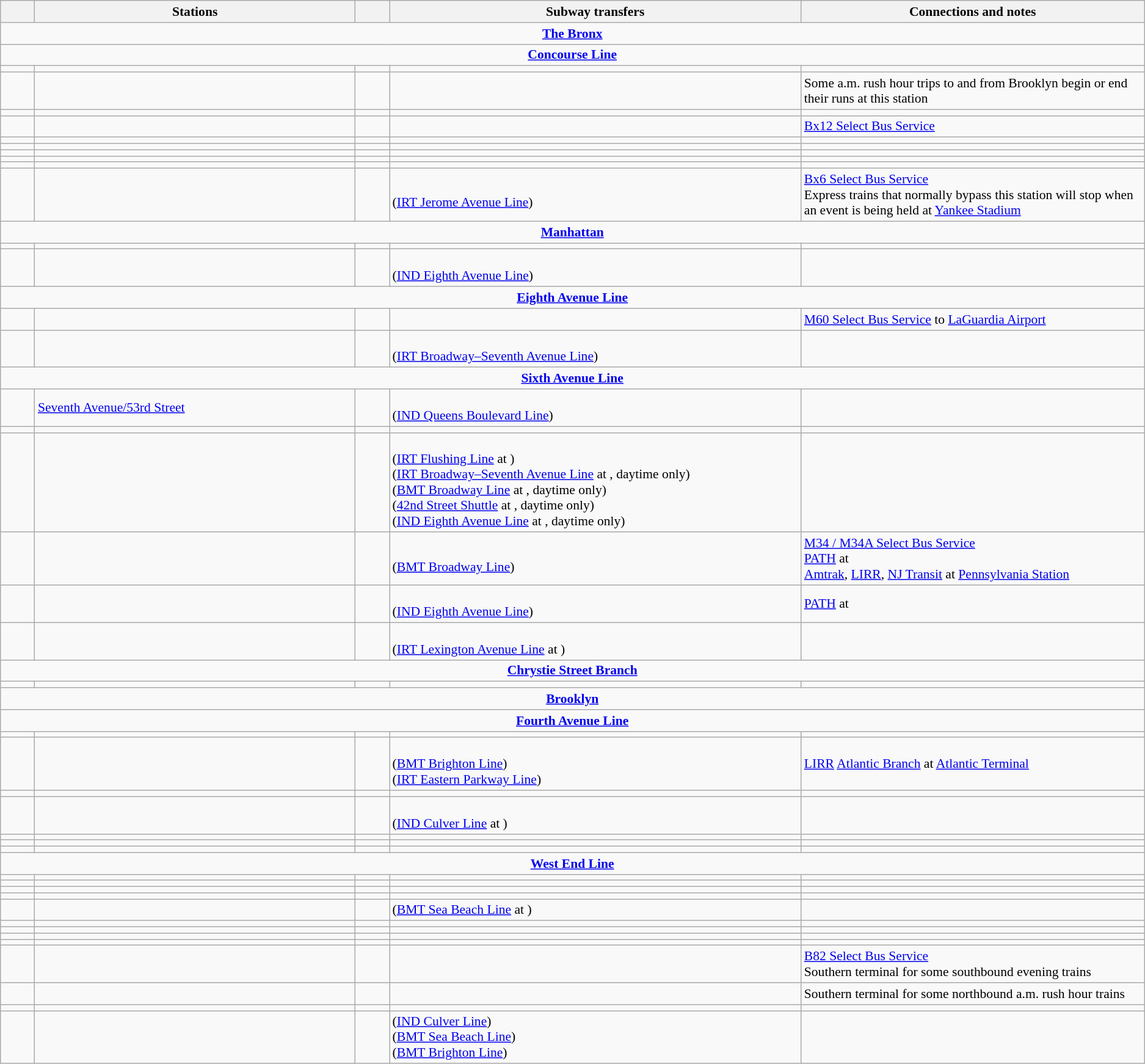<table class="wikitable collapsible" style="font-size:90%" summary="Service information for the D train and its stations, including service times, ADA-accessibility, subway transfers, and non-subway connections.">
<tr>
<th style="width:3%;"></th>
<th width=28%>Stations</th>
<th width=3%></th>
<th width=36%>Subway transfers</th>
<th width=30%>Connections and notes</th>
</tr>
<tr>
<td style="font-weight:bold; text-align:center" colspan="5"><a href='#'>The Bronx</a></td>
</tr>
<tr>
<td style="font-weight:bold; text-align:center" colspan=5><a href='#'>Concourse Line</a></td>
</tr>
<tr>
<td align=center></td>
<td></td>
<td></td>
<td></td>
<td></td>
</tr>
<tr>
<td align=center></td>
<td></td>
<td align=center></td>
<td></td>
<td>Some a.m. rush hour trips to and from Brooklyn begin or end their runs at this station</td>
</tr>
<tr>
<td align=center></td>
<td></td>
<td align=center></td>
<td></td>
<td></td>
</tr>
<tr>
<td align=center></td>
<td></td>
<td></td>
<td></td>
<td><a href='#'>Bx12 Select Bus Service</a></td>
</tr>
<tr>
<td align=center></td>
<td></td>
<td></td>
<td></td>
<td></td>
</tr>
<tr>
<td align=center></td>
<td></td>
<td align=center></td>
<td></td>
<td></td>
</tr>
<tr>
<td align=center></td>
<td></td>
<td></td>
<td></td>
<td></td>
</tr>
<tr>
<td align=center></td>
<td></td>
<td></td>
<td></td>
<td></td>
</tr>
<tr>
<td align=center></td>
<td></td>
<td></td>
<td></td>
<td></td>
</tr>
<tr>
<td align=center></td>
<td></td>
<td align=center></td>
<td><br> (<a href='#'>IRT Jerome Avenue Line</a>)</td>
<td><a href='#'>Bx6 Select Bus Service</a><br>Express trains that normally bypass this station will stop when an event is being held at <a href='#'>Yankee Stadium</a></td>
</tr>
<tr>
<td style="font-weight:bold; text-align:center" colspan="5"><a href='#'>Manhattan</a></td>
</tr>
<tr>
<td align=center></td>
<td></td>
<td></td>
<td></td>
<td></td>
</tr>
<tr>
<td align=center></td>
<td></td>
<td></td>
<td><br> (<a href='#'>IND Eighth Avenue Line</a>)</td>
<td></td>
</tr>
<tr>
<td style="font-weight:bold; text-align:center" colspan=5><a href='#'>Eighth Avenue Line</a></td>
</tr>
<tr>
<td align=center></td>
<td></td>
<td align=center></td>
<td></td>
<td><a href='#'>M60 Select Bus Service</a> to <a href='#'>LaGuardia Airport</a></td>
</tr>
<tr>
<td align=center></td>
<td></td>
<td align=center></td>
<td><br> (<a href='#'>IRT Broadway–Seventh Avenue Line</a>)</td>
<td></td>
</tr>
<tr>
<td style="font-weight:bold; text-align:center" colspan=5><a href='#'>Sixth Avenue Line</a></td>
</tr>
<tr>
<td align=center></td>
<td><a href='#'>Seventh Avenue/53rd Street</a></td>
<td></td>
<td><br> (<a href='#'>IND Queens Boulevard Line</a>)</td>
<td></td>
</tr>
<tr>
<td align=center></td>
<td></td>
<td align=center></td>
<td></td>
<td></td>
</tr>
<tr>
<td align=center></td>
<td></td>
<td align=center></td>
<td><br> (<a href='#'>IRT Flushing Line</a> at )<br> (<a href='#'>IRT Broadway–Seventh Avenue Line</a> at , daytime only)<br> (<a href='#'>BMT Broadway Line</a> at , daytime only)<br> (<a href='#'>42nd Street Shuttle</a> at , daytime only)<br> (<a href='#'>IND Eighth Avenue Line</a> at , daytime only)</td>
<td></td>
</tr>
<tr>
<td align=center></td>
<td></td>
<td align=center></td>
<td><br> (<a href='#'>BMT Broadway Line</a>)</td>
<td><a href='#'>M34 / M34A Select Bus Service</a><br><a href='#'>PATH</a> at <br><a href='#'>Amtrak</a>, <a href='#'>LIRR</a>, <a href='#'>NJ Transit</a> at <a href='#'>Pennsylvania Station</a></td>
</tr>
<tr>
<td align=center></td>
<td></td>
<td align=center></td>
<td><br> (<a href='#'>IND Eighth Avenue Line</a>)</td>
<td><a href='#'>PATH</a> at </td>
</tr>
<tr>
<td align=center></td>
<td></td>
<td align=center></td>
<td><br> (<a href='#'>IRT Lexington Avenue Line</a> at )</td>
<td></td>
</tr>
<tr>
<td style="font-weight:bold; text-align:center" colspan=5><a href='#'>Chrystie Street Branch</a></td>
</tr>
<tr>
<td align=center></td>
<td></td>
<td></td>
<td></td>
<td></td>
</tr>
<tr>
<td style="font-weight:bold; text-align:center" colspan="5"><a href='#'>Brooklyn</a></td>
</tr>
<tr>
<td style="font-weight:bold; text-align:center" colspan=5><a href='#'>Fourth Avenue Line</a></td>
</tr>
<tr>
<td align=center></td>
<td></td>
<td align=center></td>
<td></td>
<td></td>
</tr>
<tr>
<td align=center></td>
<td></td>
<td align=center></td>
<td><br> (<a href='#'>BMT Brighton Line</a>)<br> (<a href='#'>IRT Eastern Parkway Line</a>)</td>
<td><a href='#'>LIRR</a> <a href='#'>Atlantic Branch</a> at <a href='#'>Atlantic Terminal</a></td>
</tr>
<tr>
<td align=center></td>
<td></td>
<td></td>
<td></td>
<td></td>
</tr>
<tr>
<td align=center></td>
<td></td>
<td></td>
<td><br> (<a href='#'>IND Culver Line</a> at )</td>
<td></td>
</tr>
<tr>
<td align=center></td>
<td></td>
<td></td>
<td></td>
<td></td>
</tr>
<tr>
<td align=center></td>
<td></td>
<td></td>
<td></td>
<td></td>
</tr>
<tr>
<td align=center></td>
<td></td>
<td></td>
<td></td>
<td></td>
</tr>
<tr>
<td style="font-weight:bold; text-align:center" colspan=5><a href='#'>West End Line</a></td>
</tr>
<tr>
<td align=center></td>
<td></td>
<td></td>
<td></td>
<td></td>
</tr>
<tr>
<td align=center></td>
<td></td>
<td></td>
<td></td>
<td></td>
</tr>
<tr>
<td align=center></td>
<td></td>
<td></td>
<td></td>
<td></td>
</tr>
<tr>
<td align=center></td>
<td></td>
<td></td>
<td></td>
<td></td>
</tr>
<tr>
<td align=center></td>
<td></td>
<td align=center></td>
<td> (<a href='#'>BMT Sea Beach Line</a> at )</td>
<td></td>
</tr>
<tr>
<td align=center></td>
<td></td>
<td></td>
<td></td>
<td></td>
</tr>
<tr>
<td align=center></td>
<td></td>
<td></td>
<td></td>
<td></td>
</tr>
<tr>
<td align=center></td>
<td></td>
<td></td>
<td></td>
<td></td>
</tr>
<tr>
<td align=center></td>
<td></td>
<td></td>
<td></td>
<td></td>
</tr>
<tr>
<td align=center></td>
<td></td>
<td align=center></td>
<td></td>
<td><a href='#'>B82 Select Bus Service</a><br>Southern terminal for some southbound evening trains</td>
</tr>
<tr>
<td align=center></td>
<td></td>
<td></td>
<td></td>
<td>Southern terminal for some northbound a.m. rush hour trains</td>
</tr>
<tr>
<td align=center></td>
<td></td>
<td></td>
<td></td>
<td></td>
</tr>
<tr>
<td align=center></td>
<td></td>
<td align=center></td>
<td> (<a href='#'>IND Culver Line</a>)<br> (<a href='#'>BMT Sea Beach Line</a>)<br> (<a href='#'>BMT Brighton Line</a>)</td>
<td></td>
</tr>
</table>
